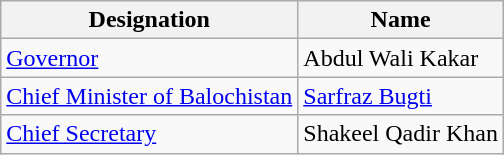<table class="wikitable">
<tr>
<th>Designation</th>
<th>Name</th>
</tr>
<tr>
<td><a href='#'>Governor</a></td>
<td>Abdul Wali Kakar</td>
</tr>
<tr>
<td><a href='#'>Chief Minister of Balochistan</a></td>
<td><a href='#'>Sarfraz Bugti</a></td>
</tr>
<tr>
<td><a href='#'>Chief Secretary</a></td>
<td>Shakeel Qadir Khan</td>
</tr>
</table>
